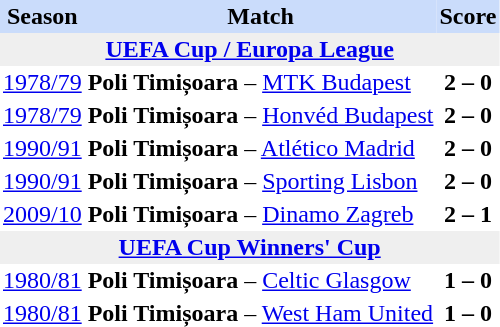<table class="toccolours" border="0" cellpadding="2" cellspacing="0" align="left" style="margin:0.5em;">
<tr bgcolor=#CADCFB>
<th>Season</th>
<th>Match</th>
<th>Score</th>
</tr>
<tr>
<th colspan="4" bgcolor=#EFEFEF><a href='#'>UEFA Cup / Europa League</a></th>
</tr>
<tr>
<td align="center"><a href='#'>1978/79</a></td>
<td align="left"><strong>Poli Timișoara</strong> –  <a href='#'>MTK Budapest</a></td>
<td align="center"><strong>2 – 0</strong></td>
</tr>
<tr>
<td align="center"><a href='#'>1978/79</a></td>
<td align="left"><strong>Poli Timișoara</strong> –  <a href='#'>Honvéd Budapest</a></td>
<td align="center"><strong>2 – 0</strong></td>
</tr>
<tr>
<td align="center"><a href='#'>1990/91</a></td>
<td align="left"><strong>Poli Timișoara</strong> –  <a href='#'>Atlético Madrid</a></td>
<td align="center"><strong>2 – 0</strong></td>
</tr>
<tr>
<td align="center"><a href='#'>1990/91</a></td>
<td align="left"><strong>Poli Timișoara</strong> –  <a href='#'>Sporting Lisbon</a></td>
<td align="center"><strong>2 – 0</strong></td>
</tr>
<tr>
<td align="center"><a href='#'>2009/10</a></td>
<td align="left"><strong>Poli Timișoara</strong> –  <a href='#'>Dinamo Zagreb</a></td>
<td align="center"><strong>2 – 1</strong></td>
</tr>
<tr>
<th colspan="4" bgcolor=#EFEFEF><a href='#'>UEFA Cup Winners' Cup</a></th>
</tr>
<tr>
<td align="center"><a href='#'>1980/81</a></td>
<td align="left"><strong>Poli Timișoara</strong> –  <a href='#'>Celtic Glasgow</a></td>
<td align="center"><strong>1 – 0</strong></td>
</tr>
<tr>
<td align="center"><a href='#'>1980/81</a></td>
<td align="left"><strong>Poli Timișoara</strong> –  <a href='#'>West Ham United</a></td>
<td align="center"><strong>1 – 0</strong></td>
</tr>
<tr>
</tr>
</table>
